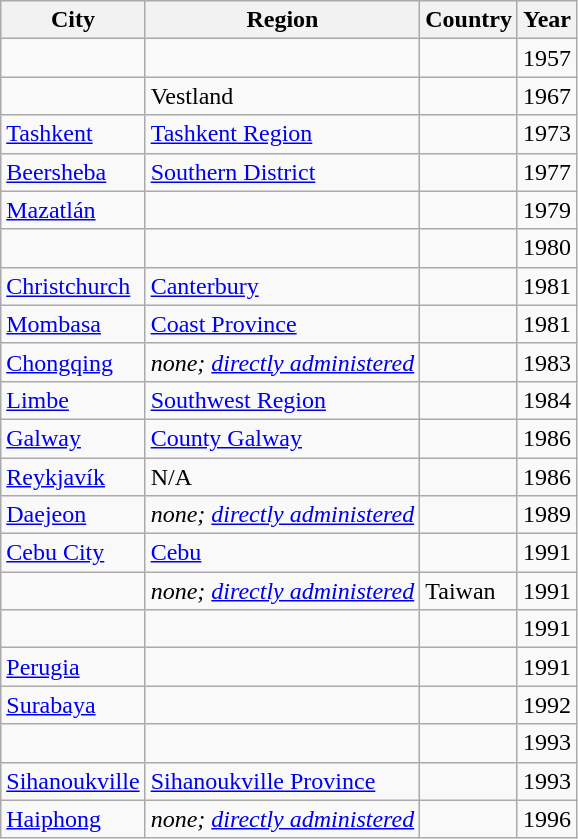<table class="wikitable">
<tr>
<th>City</th>
<th>Region</th>
<th>Country</th>
<th>Year</th>
</tr>
<tr>
<td></td>
<td></td>
<td></td>
<td>1957</td>
</tr>
<tr>
<td></td>
<td>Vestland</td>
<td></td>
<td>1967</td>
</tr>
<tr>
<td><a href='#'>Tashkent</a></td>
<td><a href='#'>Tashkent Region</a></td>
<td></td>
<td>1973</td>
</tr>
<tr>
<td><a href='#'>Beersheba</a></td>
<td><a href='#'>Southern District</a></td>
<td></td>
<td>1977</td>
</tr>
<tr>
<td> <a href='#'>Mazatlán</a></td>
<td></td>
<td></td>
<td>1979</td>
</tr>
<tr>
<td></td>
<td></td>
<td></td>
<td>1980</td>
</tr>
<tr>
<td><a href='#'>Christchurch</a></td>
<td><a href='#'>Canterbury</a></td>
<td></td>
<td>1981</td>
</tr>
<tr>
<td><a href='#'>Mombasa</a></td>
<td><a href='#'>Coast Province</a></td>
<td></td>
<td>1981</td>
</tr>
<tr>
<td><a href='#'>Chongqing</a></td>
<td><em>none; <a href='#'>directly administered</a></em></td>
<td></td>
<td>1983</td>
</tr>
<tr>
<td><a href='#'>Limbe</a></td>
<td><a href='#'>Southwest Region</a></td>
<td></td>
<td>1984</td>
</tr>
<tr>
<td><a href='#'>Galway</a></td>
<td><a href='#'>County Galway</a></td>
<td></td>
<td>1986</td>
</tr>
<tr>
<td> <a href='#'>Reykjavík</a></td>
<td>N/A</td>
<td></td>
<td>1986</td>
</tr>
<tr>
<td> <a href='#'>Daejeon</a></td>
<td><em>none; <a href='#'>directly administered</a></em></td>
<td></td>
<td>1989</td>
</tr>
<tr>
<td><a href='#'>Cebu City</a></td>
<td> <a href='#'>Cebu</a></td>
<td></td>
<td>1991</td>
</tr>
<tr>
<td></td>
<td><em>none; <a href='#'>directly administered</a></em></td>
<td> Taiwan</td>
<td>1991</td>
</tr>
<tr>
<td></td>
<td></td>
<td></td>
<td>1991</td>
</tr>
<tr>
<td><a href='#'>Perugia</a></td>
<td></td>
<td></td>
<td>1991</td>
</tr>
<tr>
<td><a href='#'>Surabaya</a></td>
<td></td>
<td></td>
<td>1992</td>
</tr>
<tr>
<td></td>
<td></td>
<td></td>
<td>1993</td>
</tr>
<tr>
<td><a href='#'>Sihanoukville</a></td>
<td><a href='#'>Sihanoukville Province</a></td>
<td></td>
<td>1993</td>
</tr>
<tr>
<td><a href='#'>Haiphong</a></td>
<td><em>none; <a href='#'>directly administered</a></em></td>
<td></td>
<td>1996</td>
</tr>
</table>
